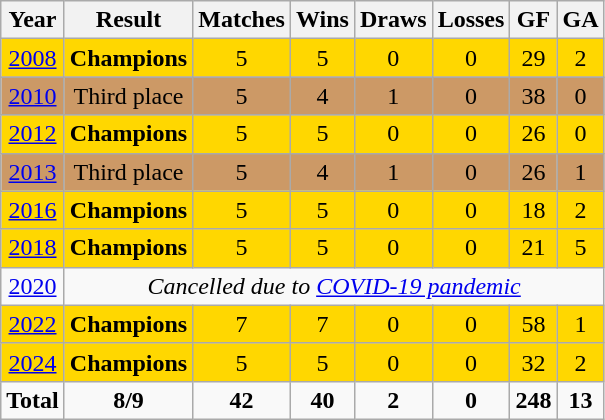<table class="wikitable" style="text-align: center;">
<tr>
<th>Year</th>
<th>Result</th>
<th>Matches</th>
<th>Wins</th>
<th>Draws</th>
<th>Losses</th>
<th>GF</th>
<th>GA</th>
</tr>
<tr style="background:gold;">
<td> <a href='#'>2008</a></td>
<td><strong>Champions</strong></td>
<td>5</td>
<td>5</td>
<td>0</td>
<td>0</td>
<td>29</td>
<td>2</td>
</tr>
<tr style="background:#c96;">
<td> <a href='#'>2010</a></td>
<td>Third place</td>
<td>5</td>
<td>4</td>
<td>1</td>
<td>0</td>
<td>38</td>
<td>0</td>
</tr>
<tr style="background:gold;">
<td> <a href='#'>2012</a></td>
<td><strong>Champions</strong></td>
<td>5</td>
<td>5</td>
<td>0</td>
<td>0</td>
<td>26</td>
<td>0</td>
</tr>
<tr style="background:#c96;">
<td> <a href='#'>2013</a></td>
<td>Third place</td>
<td>5</td>
<td>4</td>
<td>1</td>
<td>0</td>
<td>26</td>
<td>1</td>
</tr>
<tr style="background:gold;">
<td> <a href='#'>2016</a></td>
<td><strong>Champions</strong></td>
<td>5</td>
<td>5</td>
<td>0</td>
<td>0</td>
<td>18</td>
<td>2</td>
</tr>
<tr style="background:gold;">
<td> <a href='#'>2018</a></td>
<td><strong>Champions</strong></td>
<td>5</td>
<td>5</td>
<td>0</td>
<td>0</td>
<td>21</td>
<td>5</td>
</tr>
<tr>
<td> <a href='#'>2020</a></td>
<td colspan=7><em>Cancelled due to <a href='#'>COVID-19 pandemic</a></em></td>
</tr>
<tr style="background:gold;">
<td> <a href='#'>2022</a></td>
<td><strong>Champions</strong></td>
<td>7</td>
<td>7</td>
<td>0</td>
<td>0</td>
<td>58</td>
<td>1</td>
</tr>
<tr style="background:gold;">
<td> <a href='#'>2024</a></td>
<td><strong>Champions</strong></td>
<td>5</td>
<td>5</td>
<td>0</td>
<td>0</td>
<td>32</td>
<td>2</td>
</tr>
<tr>
<td><strong>Total</strong></td>
<td><strong>8/9</strong></td>
<td><strong>42</strong></td>
<td><strong>40</strong></td>
<td><strong>2</strong></td>
<td><strong>0</strong></td>
<td><strong>248</strong></td>
<td><strong>13</strong></td>
</tr>
</table>
